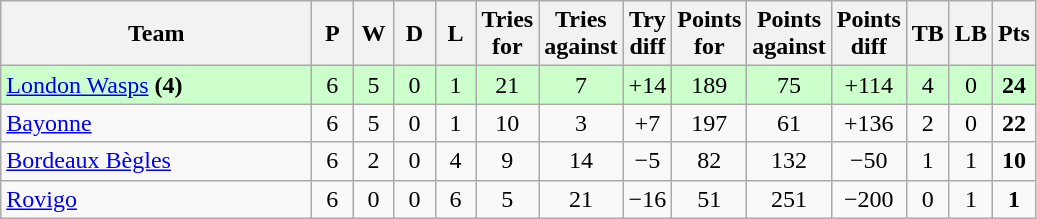<table class="wikitable" style="text-align: center;">
<tr>
<th style="width:200px;">Team</th>
<th width="20">P</th>
<th width="20">W</th>
<th width="20">D</th>
<th width="20">L</th>
<th width="20">Tries for</th>
<th width="20">Tries against</th>
<th width="20">Try diff</th>
<th width="20">Points for</th>
<th width="20">Points against</th>
<th width="25">Points diff</th>
<th width="20">TB</th>
<th width="20">LB</th>
<th width="20">Pts</th>
</tr>
<tr bgcolor="#ccffcc">
<td align=left> <a href='#'>London Wasps</a> <strong>(4)</strong></td>
<td>6</td>
<td>5</td>
<td>0</td>
<td>1</td>
<td>21</td>
<td>7</td>
<td>+14</td>
<td>189</td>
<td>75</td>
<td>+114</td>
<td>4</td>
<td>0</td>
<td><strong>24</strong></td>
</tr>
<tr>
<td align=left> <a href='#'>Bayonne</a></td>
<td>6</td>
<td>5</td>
<td>0</td>
<td>1</td>
<td>10</td>
<td>3</td>
<td>+7</td>
<td>197</td>
<td>61</td>
<td>+136</td>
<td>2</td>
<td>0</td>
<td><strong>22</strong></td>
</tr>
<tr>
<td align=left> <a href='#'>Bordeaux Bègles</a></td>
<td>6</td>
<td>2</td>
<td>0</td>
<td>4</td>
<td>9</td>
<td>14</td>
<td>−5</td>
<td>82</td>
<td>132</td>
<td>−50</td>
<td>1</td>
<td>1</td>
<td><strong>10</strong></td>
</tr>
<tr>
<td align=left> <a href='#'>Rovigo</a></td>
<td>6</td>
<td>0</td>
<td>0</td>
<td>6</td>
<td>5</td>
<td>21</td>
<td>−16</td>
<td>51</td>
<td>251</td>
<td>−200</td>
<td>0</td>
<td>1</td>
<td><strong>1</strong></td>
</tr>
</table>
